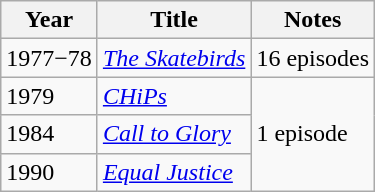<table class="wikitable">
<tr>
<th>Year</th>
<th>Title</th>
<th>Notes</th>
</tr>
<tr>
<td>1977−78</td>
<td><em><a href='#'>The Skatebirds</a></em></td>
<td>16 episodes</td>
</tr>
<tr>
<td>1979</td>
<td><em><a href='#'>CHiPs</a></em></td>
<td rowspan=3>1 episode</td>
</tr>
<tr>
<td>1984</td>
<td><em><a href='#'>Call to Glory</a></em></td>
</tr>
<tr>
<td>1990</td>
<td><em><a href='#'>Equal Justice</a></em></td>
</tr>
</table>
